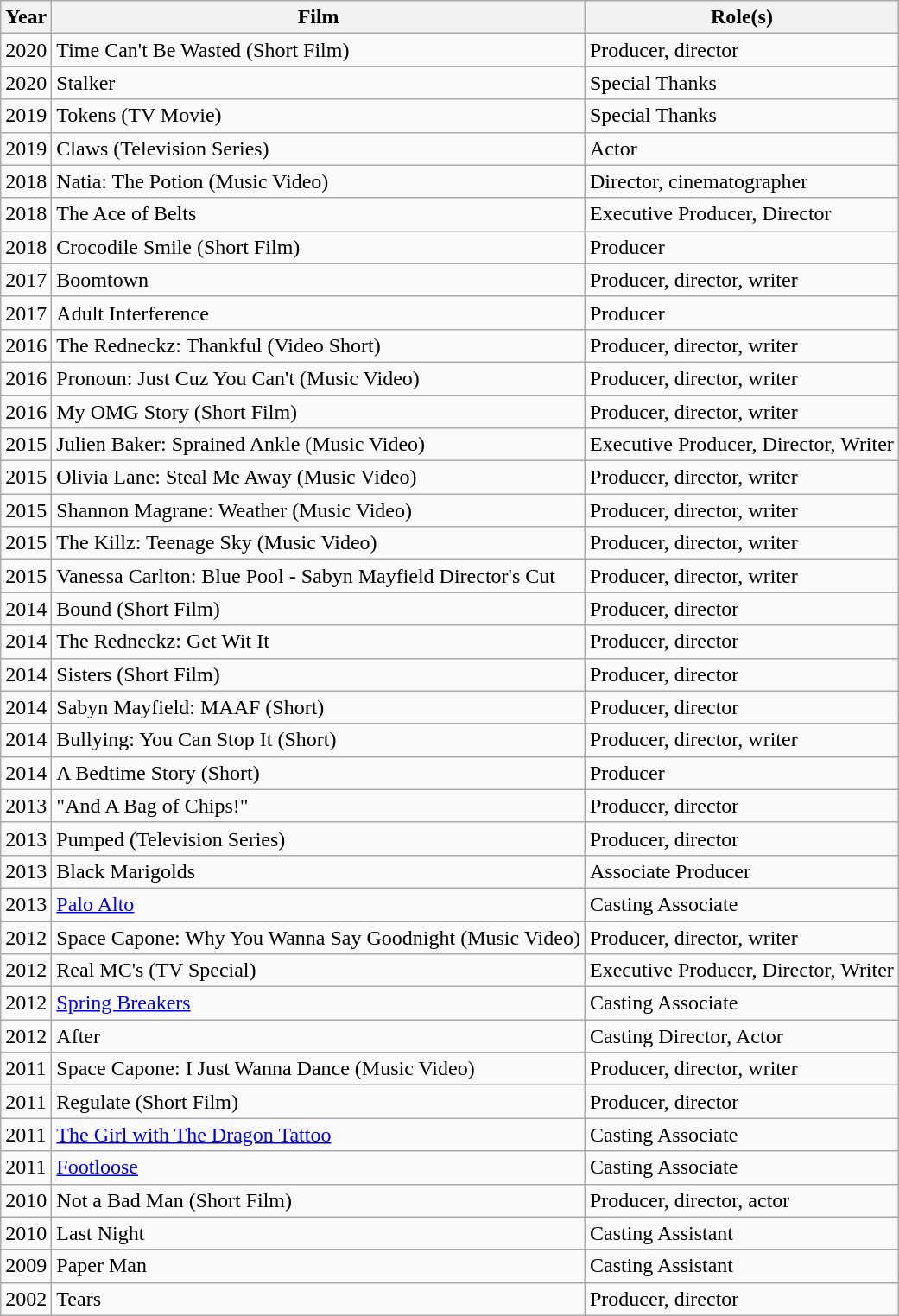<table class="wikitable">
<tr>
<th>Year</th>
<th>Film</th>
<th>Role(s)</th>
</tr>
<tr>
<td>2020</td>
<td>Time Can't Be Wasted (Short Film)</td>
<td>Producer, director</td>
</tr>
<tr>
<td>2020</td>
<td>Stalker</td>
<td>Special Thanks</td>
</tr>
<tr>
<td>2019</td>
<td>Tokens (TV Movie)</td>
<td>Special Thanks</td>
</tr>
<tr>
<td>2019</td>
<td>Claws (Television Series)</td>
<td>Actor</td>
</tr>
<tr>
<td>2018</td>
<td>Natia: The Potion (Music Video)</td>
<td>Director, cinematographer</td>
</tr>
<tr>
<td>2018</td>
<td>The Ace of Belts</td>
<td>Executive Producer, Director</td>
</tr>
<tr>
<td>2018</td>
<td>Crocodile Smile (Short Film)</td>
<td>Producer</td>
</tr>
<tr>
<td>2017</td>
<td>Boomtown</td>
<td>Producer, director, writer</td>
</tr>
<tr>
<td>2017</td>
<td>Adult Interference</td>
<td>Producer</td>
</tr>
<tr>
<td>2016</td>
<td>The Redneckz: Thankful (Video Short)</td>
<td>Producer, director, writer</td>
</tr>
<tr>
<td>2016</td>
<td>Pronoun: Just Cuz You Can't (Music Video)</td>
<td>Producer, director, writer</td>
</tr>
<tr>
<td>2016</td>
<td>My OMG Story (Short Film)</td>
<td>Producer, director, writer</td>
</tr>
<tr>
<td>2015</td>
<td>Julien Baker: Sprained Ankle (Music Video)</td>
<td>Executive Producer, Director, Writer</td>
</tr>
<tr>
<td>2015</td>
<td>Olivia Lane: Steal Me Away (Music Video)</td>
<td>Producer, director, writer</td>
</tr>
<tr>
<td>2015</td>
<td>Shannon Magrane: Weather (Music Video)</td>
<td>Producer, director, writer</td>
</tr>
<tr>
<td>2015</td>
<td>The Killz: Teenage Sky (Music Video)</td>
<td>Producer, director, writer</td>
</tr>
<tr>
<td>2015</td>
<td>Vanessa Carlton: Blue Pool - Sabyn Mayfield Director's Cut</td>
<td>Producer, director, writer</td>
</tr>
<tr>
<td>2014</td>
<td>Bound (Short Film)</td>
<td>Producer, director</td>
</tr>
<tr>
<td>2014</td>
<td>The Redneckz: Get Wit It</td>
<td>Producer, director</td>
</tr>
<tr>
<td>2014</td>
<td>Sisters (Short Film)</td>
<td>Producer, director</td>
</tr>
<tr>
<td>2014</td>
<td>Sabyn Mayfield: MAAF (Short)</td>
<td>Producer, director</td>
</tr>
<tr>
<td>2014</td>
<td>Bullying: You Can Stop It (Short)</td>
<td>Producer, director, writer</td>
</tr>
<tr>
<td>2014</td>
<td>A Bedtime Story (Short)</td>
<td>Producer</td>
</tr>
<tr>
<td>2013</td>
<td>"And A Bag of Chips!"</td>
<td>Producer, director</td>
</tr>
<tr>
<td>2013</td>
<td>Pumped (Television Series)</td>
<td>Producer, director</td>
</tr>
<tr>
<td>2013</td>
<td>Black Marigolds</td>
<td>Associate Producer</td>
</tr>
<tr>
<td>2013</td>
<td><a href='#'>Palo Alto</a></td>
<td>Casting Associate</td>
</tr>
<tr>
<td>2012</td>
<td>Space Capone: Why You Wanna Say Goodnight (Music Video)</td>
<td>Producer, director, writer</td>
</tr>
<tr>
<td>2012</td>
<td>Real MC's (TV Special)</td>
<td>Executive Producer, Director, Writer</td>
</tr>
<tr>
<td>2012</td>
<td><a href='#'>Spring Breakers</a></td>
<td>Casting Associate</td>
</tr>
<tr>
<td>2012</td>
<td>After</td>
<td>Casting Director, Actor</td>
</tr>
<tr>
<td>2011</td>
<td>Space Capone: I Just Wanna Dance (Music Video)</td>
<td>Producer, director, writer</td>
</tr>
<tr>
<td>2011</td>
<td>Regulate (Short Film)</td>
<td>Producer, director</td>
</tr>
<tr>
<td>2011</td>
<td><a href='#'>The Girl with The Dragon Tattoo</a></td>
<td>Casting Associate</td>
</tr>
<tr>
<td>2011</td>
<td><a href='#'>Footloose</a></td>
<td>Casting Associate</td>
</tr>
<tr>
<td>2010</td>
<td>Not a Bad Man (Short Film)</td>
<td>Producer, director, actor</td>
</tr>
<tr>
<td>2010</td>
<td>Last Night</td>
<td>Casting Assistant</td>
</tr>
<tr>
<td>2009</td>
<td>Paper Man</td>
<td>Casting Assistant</td>
</tr>
<tr>
<td>2002</td>
<td>Tears</td>
<td>Producer, director</td>
</tr>
</table>
